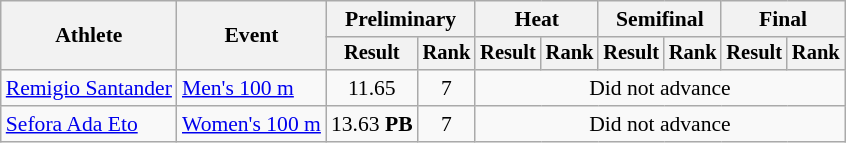<table class="wikitable" style="font-size:90%">
<tr>
<th rowspan="2">Athlete</th>
<th rowspan="2">Event</th>
<th colspan="2">Preliminary</th>
<th colspan="2">Heat</th>
<th colspan="2">Semifinal</th>
<th colspan="2">Final</th>
</tr>
<tr style="font-size:95%">
<th>Result</th>
<th>Rank</th>
<th>Result</th>
<th>Rank</th>
<th>Result</th>
<th>Rank</th>
<th>Result</th>
<th>Rank</th>
</tr>
<tr align=center>
<td align=left><a href='#'>Remigio Santander<!--fullname=Remigio Santander Villarubia--></a></td>
<td align=left><a href='#'>Men's 100 m</a></td>
<td>11.65 </td>
<td>7</td>
<td colspan=6>Did not advance</td>
</tr>
<tr align=center>
<td align=left><a href='#'>Sefora Ada Eto</a></td>
<td align=left><a href='#'>Women's 100 m</a></td>
<td>13.63 <strong>PB</strong></td>
<td>7</td>
<td colspan=6>Did not advance</td>
</tr>
</table>
